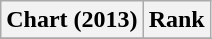<table class="wikitable sortable plainrowheaders" style="text-align:center">
<tr>
<th>Chart (2013)</th>
<th>Rank</th>
</tr>
<tr>
</tr>
</table>
